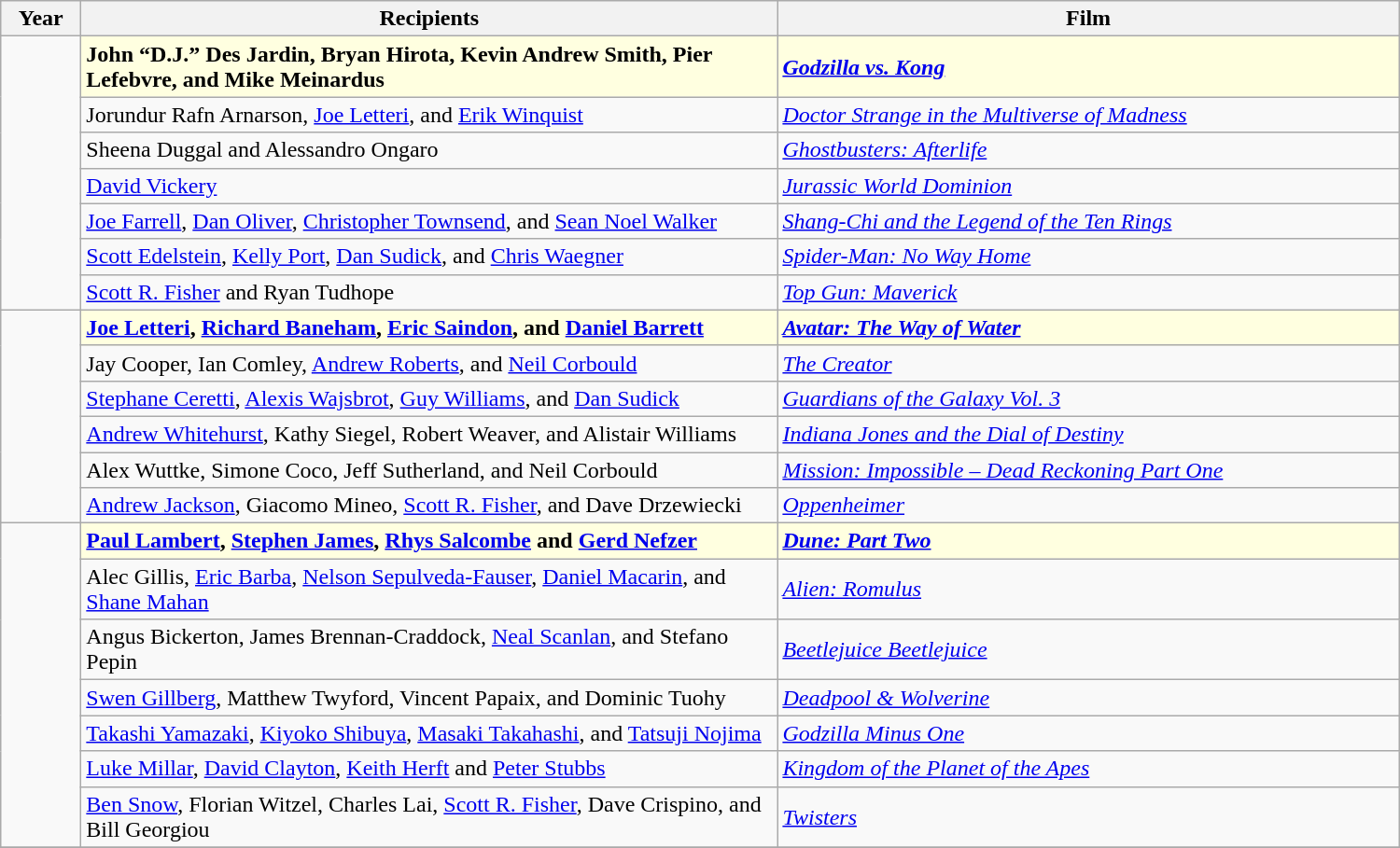<table class="wikitable" width="1000px" border="1" cellpadding="5" cellspacing="0" align="centre">
<tr>
<th width="50px">Year</th>
<th width="490px">Recipients</th>
<th>Film</th>
</tr>
<tr>
<td rowspan=7></td>
<td style="background:lightyellow"><strong>John “D.J.” Des Jardin, Bryan Hirota, Kevin Andrew Smith, Pier Lefebvre, and Mike Meinardus</strong></td>
<td style="background:lightyellow"><strong><em><a href='#'>Godzilla vs. Kong</a></em></strong></td>
</tr>
<tr>
<td>Jorundur Rafn Arnarson, <a href='#'>Joe Letteri</a>, and <a href='#'>Erik Winquist</a></td>
<td><em><a href='#'>Doctor Strange in the Multiverse of Madness</a></em></td>
</tr>
<tr>
<td>Sheena Duggal and Alessandro Ongaro</td>
<td><em><a href='#'>Ghostbusters: Afterlife</a></em></td>
</tr>
<tr>
<td><a href='#'>David Vickery</a></td>
<td><em><a href='#'>Jurassic World Dominion</a></em></td>
</tr>
<tr>
<td><a href='#'>Joe Farrell</a>, <a href='#'>Dan Oliver</a>, <a href='#'>Christopher Townsend</a>, and <a href='#'>Sean Noel Walker</a></td>
<td><em><a href='#'>Shang-Chi and the Legend of the Ten Rings</a></em></td>
</tr>
<tr>
<td><a href='#'>Scott Edelstein</a>, <a href='#'>Kelly Port</a>, <a href='#'>Dan Sudick</a>, and <a href='#'>Chris Waegner</a></td>
<td><em><a href='#'>Spider-Man: No Way Home</a></em></td>
</tr>
<tr>
<td><a href='#'>Scott R. Fisher</a> and Ryan Tudhope</td>
<td><em><a href='#'>Top Gun: Maverick</a></em></td>
</tr>
<tr>
<td rowspan=6></td>
<td style="background:lightyellow"><strong><a href='#'>Joe Letteri</a>, <a href='#'>Richard Baneham</a>, <a href='#'>Eric Saindon</a>, and <a href='#'>Daniel Barrett</a></strong></td>
<td style="background:lightyellow"><strong><em><a href='#'>Avatar: The Way of Water</a></em></strong></td>
</tr>
<tr>
<td>Jay Cooper, Ian Comley, <a href='#'>Andrew Roberts</a>, and <a href='#'>Neil Corbould</a></td>
<td><em><a href='#'>The Creator</a></em></td>
</tr>
<tr>
<td><a href='#'>Stephane Ceretti</a>, <a href='#'>Alexis Wajsbrot</a>, <a href='#'>Guy Williams</a>, and <a href='#'>Dan Sudick</a></td>
<td><em><a href='#'>Guardians of the Galaxy Vol. 3</a></em></td>
</tr>
<tr>
<td><a href='#'>Andrew Whitehurst</a>, Kathy Siegel, Robert Weaver, and Alistair Williams</td>
<td><em><a href='#'>Indiana Jones and the Dial of Destiny</a></em></td>
</tr>
<tr>
<td>Alex Wuttke, Simone Coco, Jeff Sutherland, and Neil Corbould</td>
<td><em><a href='#'>Mission: Impossible – Dead Reckoning Part One</a></em></td>
</tr>
<tr>
<td><a href='#'>Andrew Jackson</a>, Giacomo Mineo, <a href='#'>Scott R. Fisher</a>, and Dave Drzewiecki</td>
<td><em><a href='#'>Oppenheimer</a></em></td>
</tr>
<tr>
<td rowspan=7></td>
<td style="background:lightyellow"><strong><a href='#'>Paul Lambert</a>, <a href='#'>Stephen James</a>, <a href='#'>Rhys Salcombe</a> and <a href='#'>Gerd Nefzer</a></strong></td>
<td style="background:lightyellow"><strong><em><a href='#'>Dune: Part Two</a></em></strong></td>
</tr>
<tr>
<td>Alec Gillis, <a href='#'>Eric Barba</a>, <a href='#'>Nelson Sepulveda-Fauser</a>, <a href='#'>Daniel Macarin</a>, and <a href='#'>Shane Mahan</a></td>
<td><em><a href='#'>Alien: Romulus</a></em></td>
</tr>
<tr>
<td>Angus Bickerton, James Brennan-Craddock, <a href='#'>Neal Scanlan</a>, and Stefano Pepin</td>
<td><em><a href='#'>Beetlejuice Beetlejuice</a></em></td>
</tr>
<tr>
<td><a href='#'>Swen Gillberg</a>, Matthew Twyford, Vincent Papaix, and Dominic Tuohy</td>
<td><em><a href='#'>Deadpool & Wolverine</a></em></td>
</tr>
<tr>
<td><a href='#'>Takashi Yamazaki</a>, <a href='#'>Kiyoko Shibuya</a>, <a href='#'>Masaki Takahashi</a>, and <a href='#'>Tatsuji Nojima</a></td>
<td><em><a href='#'>Godzilla Minus One</a></em></td>
</tr>
<tr>
<td><a href='#'>Luke Millar</a>, <a href='#'>David Clayton</a>, <a href='#'>Keith Herft</a> and <a href='#'>Peter Stubbs</a></td>
<td><em><a href='#'>Kingdom of the Planet of the Apes</a></em></td>
</tr>
<tr>
<td><a href='#'>Ben Snow</a>, Florian Witzel, Charles Lai, <a href='#'>Scott R. Fisher</a>, Dave Crispino, and Bill Georgiou</td>
<td><em><a href='#'>Twisters</a></em></td>
</tr>
<tr>
</tr>
</table>
